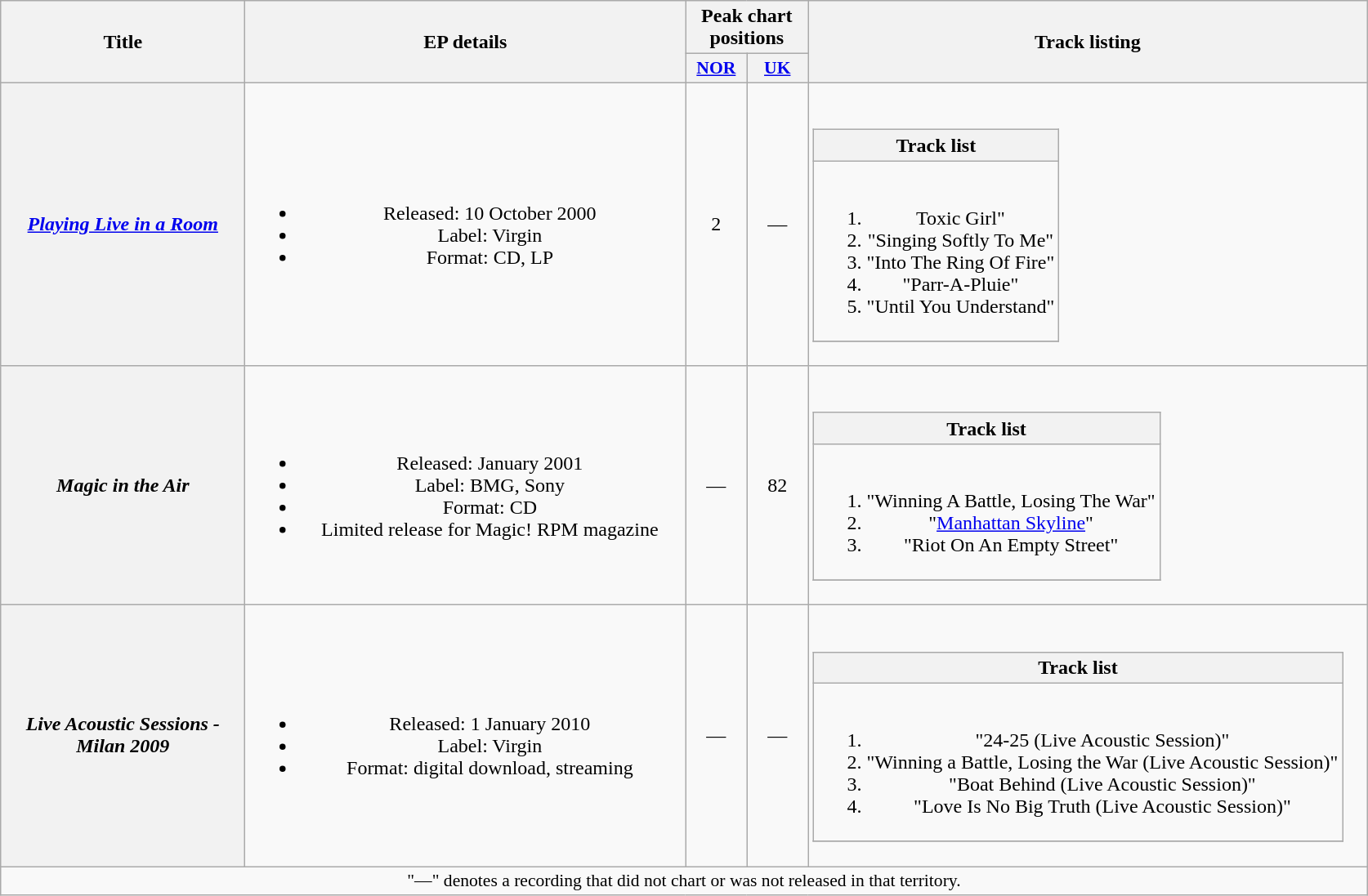<table class="wikitable plainrowheaders" style="text-align:center;">
<tr>
<th scope="col" rowspan="2" style="width:12em;">Title</th>
<th scope="col" rowspan="2" style="width:22em;">EP details</th>
<th scope="col" colspan="2">Peak chart positions</th>
<th scope="col" rowspan="2">Track listing</th>
</tr>
<tr>
<th scope="col" style="width:3em;font-size:90%;"><a href='#'>NOR</a><br></th>
<th scope="col" style="width:3em;font-size:90%;"><a href='#'>UK</a><br></th>
</tr>
<tr>
<th scope="row"><em><a href='#'>Playing Live in a Room</a></em></th>
<td><br><ul><li>Released: 10 October 2000</li><li>Label: Virgin</li><li>Format: CD, LP</li></ul></td>
<td>2</td>
<td>—</td>
<td><br><table class="wikitable collapsible collapsed">
<tr>
<th>Track list</th>
</tr>
<tr>
<td><br><ol><li>Toxic Girl"</li><li>"Singing Softly To Me"</li><li>"Into The Ring Of Fire"</li><li>"Parr-A-Pluie"</li><li>"Until You Understand"</li></ol></td>
</tr>
<tr>
</tr>
</table>
</td>
</tr>
<tr>
<th scope="row"><em>Magic in the Air</em></th>
<td><br><ul><li>Released: January 2001</li><li>Label: BMG, Sony</li><li>Format: CD</li><li>Limited release for Magic! RPM magazine</li></ul></td>
<td>—</td>
<td>82</td>
<td><br><table class="wikitable collapsible collapsed">
<tr>
<th>Track list</th>
</tr>
<tr>
<td><br><ol><li>"Winning A Battle, Losing The War"</li><li>"<a href='#'>Manhattan Skyline</a>"</li><li>"Riot On An Empty Street"</li></ol></td>
</tr>
<tr>
</tr>
</table>
</td>
</tr>
<tr>
<th scope="row"><em>Live Acoustic Sessions - Milan 2009</em></th>
<td><br><ul><li>Released: 1 January 2010</li><li>Label: Virgin</li><li>Format: digital download, streaming</li></ul></td>
<td>—</td>
<td>—</td>
<td><br><table class="wikitable collapsible collapsed">
<tr>
<th>Track list</th>
</tr>
<tr>
<td><br><ol><li>"24-25 (Live Acoustic Session)"</li><li>"Winning a Battle, Losing the War (Live Acoustic Session)"</li><li>"Boat Behind (Live Acoustic Session)"</li><li>"Love Is No Big Truth (Live Acoustic Session)"</li></ol></td>
</tr>
<tr>
</tr>
</table>
</td>
</tr>
<tr>
<td colspan="14" style="font-size:90%">"—" denotes a recording that did not chart or was not released in that territory.</td>
</tr>
</table>
